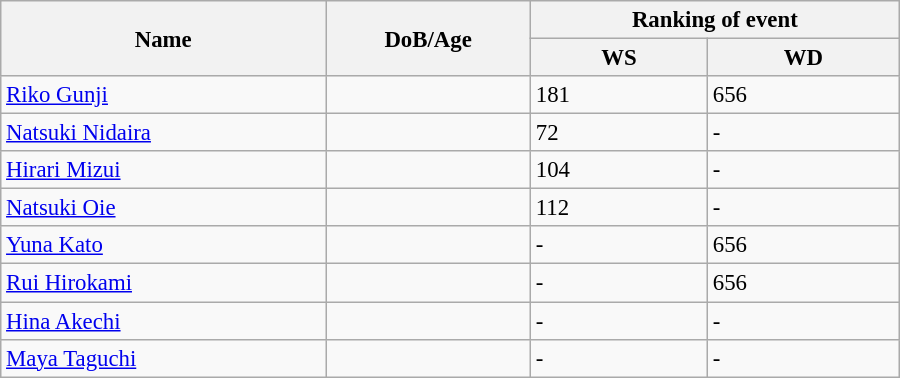<table class="wikitable" style="width:600px; font-size:95%;">
<tr>
<th rowspan="2" align="left">Name</th>
<th rowspan="2" align="left">DoB/Age</th>
<th colspan="2" align="center">Ranking of event</th>
</tr>
<tr>
<th align="left">WS</th>
<th align="left">WD</th>
</tr>
<tr>
<td><a href='#'>Riko Gunji</a></td>
<td></td>
<td>181</td>
<td>656</td>
</tr>
<tr>
<td><a href='#'>Natsuki Nidaira</a></td>
<td></td>
<td>72</td>
<td>-</td>
</tr>
<tr>
<td><a href='#'>Hirari Mizui</a></td>
<td></td>
<td>104</td>
<td>-</td>
</tr>
<tr>
<td><a href='#'>Natsuki Oie</a></td>
<td></td>
<td>112</td>
<td>-</td>
</tr>
<tr>
<td><a href='#'>Yuna Kato</a></td>
<td></td>
<td>-</td>
<td>656</td>
</tr>
<tr>
<td><a href='#'>Rui Hirokami</a></td>
<td></td>
<td>-</td>
<td>656</td>
</tr>
<tr>
<td><a href='#'>Hina Akechi</a></td>
<td></td>
<td>-</td>
<td>-</td>
</tr>
<tr>
<td><a href='#'>Maya Taguchi</a></td>
<td></td>
<td>-</td>
<td>-</td>
</tr>
</table>
